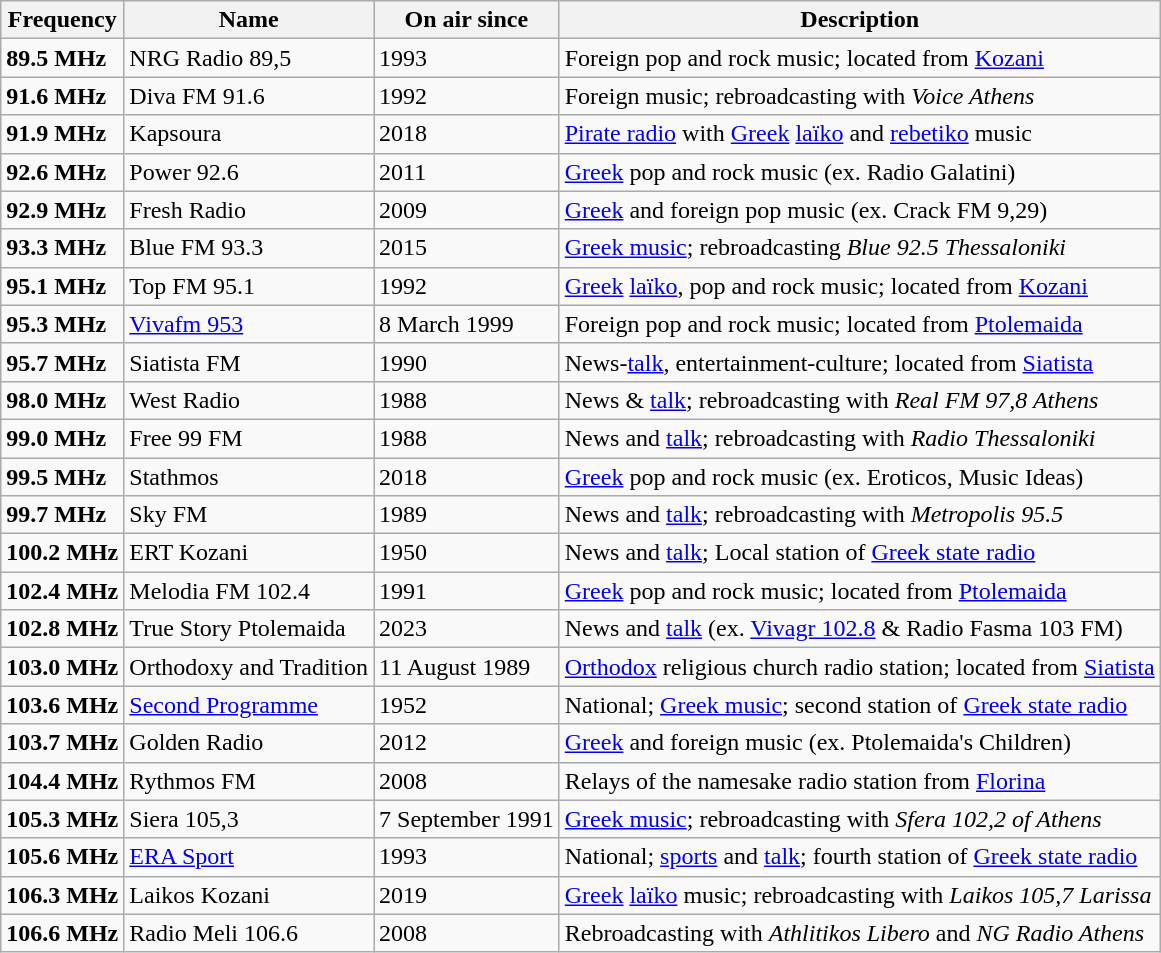<table class="wikitable">
<tr>
<th>Frequency</th>
<th>Name</th>
<th>On air since</th>
<th>Description</th>
</tr>
<tr>
<td><strong>89.5 MHz</strong></td>
<td>NRG Radio 89,5</td>
<td>1993</td>
<td>Foreign pop and rock music; located from <a href='#'>Kozani</a></td>
</tr>
<tr>
<td><strong>91.6 MHz</strong></td>
<td>Diva FM 91.6</td>
<td>1992</td>
<td>Foreign music; rebroadcasting with <em>Voice Athens</em></td>
</tr>
<tr>
<td><strong>91.9 MHz</strong></td>
<td>Kapsoura</td>
<td>2018</td>
<td><a href='#'>Pirate radio</a> with <a href='#'>Greek</a> <a href='#'>laïko</a> and <a href='#'>rebetiko</a> music</td>
</tr>
<tr>
<td><strong>92.6 MHz</strong></td>
<td>Power 92.6</td>
<td>2011</td>
<td><a href='#'>Greek</a> pop and rock music (ex. Radio Galatini)</td>
</tr>
<tr>
<td><strong>92.9 MHz</strong></td>
<td>Fresh Radio</td>
<td>2009</td>
<td><a href='#'>Greek</a> and foreign pop music (ex. Crack FM 9,29)</td>
</tr>
<tr>
<td><strong>93.3 MHz</strong></td>
<td>Blue FM 93.3</td>
<td>2015</td>
<td><a href='#'>Greek music</a>; rebroadcasting <em>Blue 92.5 Thessaloniki</em></td>
</tr>
<tr>
<td><strong>95.1 MHz</strong></td>
<td>Top FM 95.1</td>
<td>1992</td>
<td><a href='#'>Greek</a> <a href='#'>laïko</a>, pop and rock music; located from <a href='#'>Kozani</a></td>
</tr>
<tr>
<td><strong>95.3 MHz</strong></td>
<td><a href='#'>Vivafm 953</a></td>
<td>8 March 1999</td>
<td>Foreign pop and rock music; located from <a href='#'>Ptolemaida</a></td>
</tr>
<tr>
<td><strong>95.7 MHz</strong></td>
<td>Siatista FM</td>
<td>1990</td>
<td>News-<a href='#'>talk</a>, entertainment-culture; located from <a href='#'>Siatista</a></td>
</tr>
<tr>
<td><strong>98.0 MHz</strong></td>
<td>West Radio</td>
<td>1988</td>
<td>News & <a href='#'>talk</a>; rebroadcasting with <em>Real FM 97,8 Athens</em></td>
</tr>
<tr>
<td><strong>99.0 MHz</strong></td>
<td>Free 99 FM</td>
<td>1988</td>
<td>News and <a href='#'>talk</a>; rebroadcasting with <em>Radio Thessaloniki</em></td>
</tr>
<tr>
<td><strong>99.5 MHz</strong></td>
<td>Stathmos</td>
<td>2018</td>
<td><a href='#'>Greek</a> pop and rock music (ex. Eroticos, Music Ideas)</td>
</tr>
<tr>
<td><strong>99.7 MHz</strong></td>
<td>Sky FM</td>
<td>1989</td>
<td>News and <a href='#'>talk</a>; rebroadcasting with <em>Metropolis 95.5</em></td>
</tr>
<tr>
<td><strong>100.2 MHz</strong></td>
<td>ERT Kozani</td>
<td>1950</td>
<td>News and <a href='#'>talk</a>; Local station of <a href='#'>Greek state radio</a></td>
</tr>
<tr>
<td><strong>102.4 MHz</strong></td>
<td>Melodia FM 102.4</td>
<td>1991</td>
<td><a href='#'>Greek</a> pop and rock music; located from <a href='#'>Ptolemaida</a></td>
</tr>
<tr>
<td><strong>102.8 MHz</strong></td>
<td>True Story Ptolemaida</td>
<td>2023</td>
<td>News and <a href='#'>talk</a> (ex. <a href='#'>Vivagr 102.8</a> & Radio Fasma 103 FM)</td>
</tr>
<tr>
<td><strong>103.0 MHz</strong></td>
<td>Orthodoxy and Tradition</td>
<td>11 August 1989</td>
<td><a href='#'>Orthodox</a> religious church radio station; located from <a href='#'>Siatista</a></td>
</tr>
<tr>
<td><strong>103.6 MHz</strong></td>
<td><a href='#'>Second Programme</a></td>
<td>1952</td>
<td>National; <a href='#'>Greek music</a>; second station of <a href='#'>Greek state radio</a></td>
</tr>
<tr>
<td><strong>103.7 MHz</strong></td>
<td>Golden Radio</td>
<td>2012</td>
<td><a href='#'>Greek</a> and foreign music (ex. Ptolemaida's Children)</td>
</tr>
<tr>
<td><strong>104.4 MHz</strong></td>
<td>Rythmos FM</td>
<td>2008</td>
<td>Relays of the namesake radio station from <a href='#'>Florina</a></td>
</tr>
<tr>
<td><strong>105.3 MHz</strong></td>
<td>Siera 105,3</td>
<td>7 September 1991</td>
<td><a href='#'>Greek music</a>; rebroadcasting with <em>Sfera 102,2 of Athens</em></td>
</tr>
<tr>
<td><strong>105.6 MHz</strong></td>
<td><a href='#'>ERA Sport</a></td>
<td>1993</td>
<td>National; <a href='#'>sports</a> and <a href='#'>talk</a>; fourth station of <a href='#'>Greek state radio</a></td>
</tr>
<tr>
<td><strong>106.3 MHz</strong></td>
<td>Laikos Kozani</td>
<td>2019</td>
<td><a href='#'>Greek</a> <a href='#'>laïko</a> music; rebroadcasting with <em>Laikos 105,7 Larissa</em></td>
</tr>
<tr>
<td><strong>106.6 MHz</strong></td>
<td>Radio Meli 106.6</td>
<td>2008</td>
<td>Rebroadcasting with <em>Athlitikos Libero</em> and <em>NG Radio Athens</em></td>
</tr>
</table>
